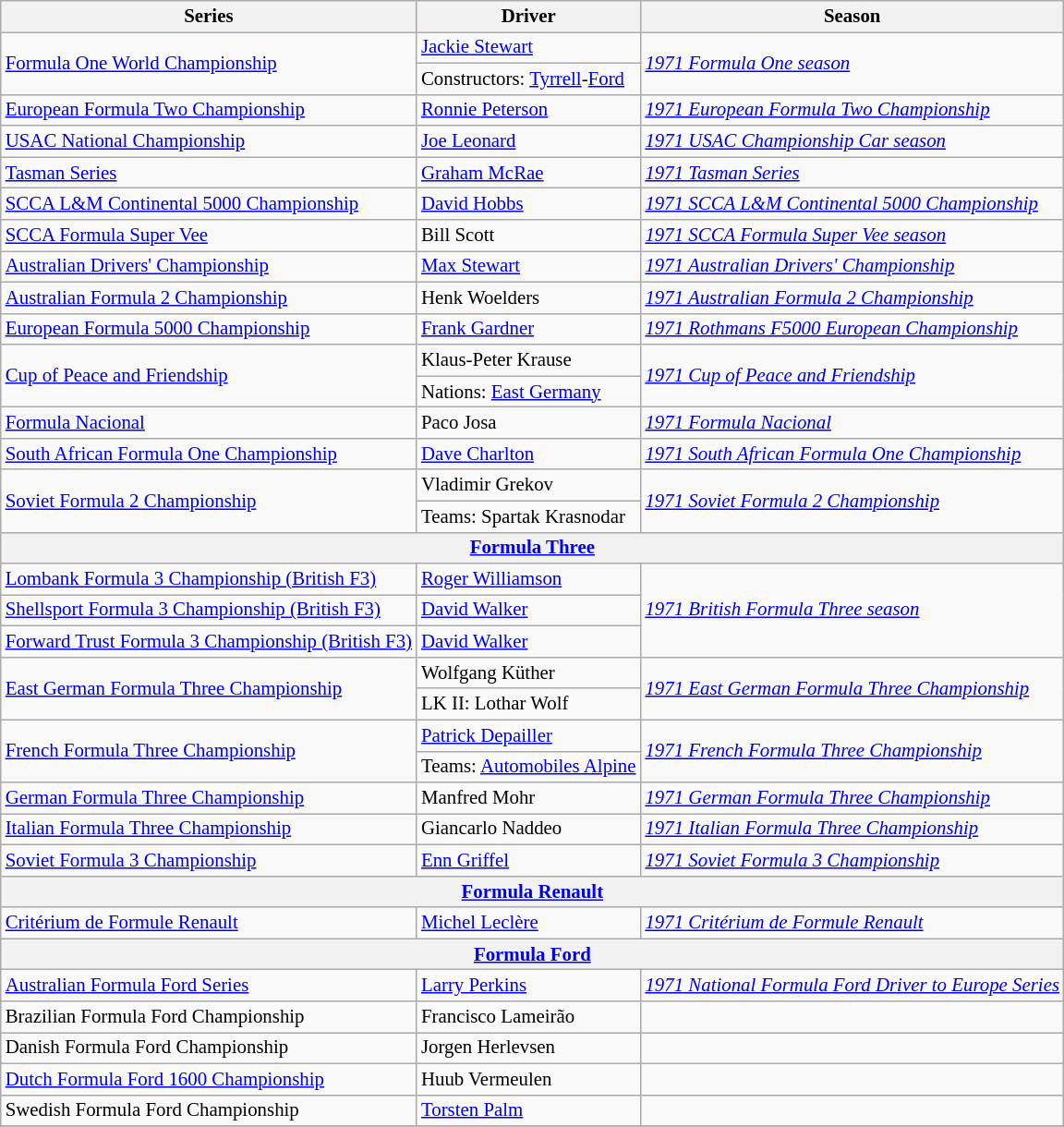<table class="wikitable" style="font-size: 87%;">
<tr>
<th>Series</th>
<th>Driver</th>
<th>Season</th>
</tr>
<tr>
<td rowspan=2><a href='#'>Formula One World Championship</a></td>
<td> <a href='#'>Jackie Stewart</a></td>
<td rowspan=2><em><a href='#'>1971 Formula One season</a></em></td>
</tr>
<tr>
<td>Constructors:  <a href='#'>Tyrrell</a>-<a href='#'>Ford</a></td>
</tr>
<tr>
<td><a href='#'>European Formula Two Championship</a></td>
<td> <a href='#'>Ronnie Peterson</a></td>
<td><em><a href='#'>1971 European Formula Two Championship</a></em></td>
</tr>
<tr>
<td><a href='#'>USAC National Championship</a></td>
<td> <a href='#'>Joe Leonard</a></td>
<td><em><a href='#'>1971 USAC Championship Car season</a></em></td>
</tr>
<tr>
<td><a href='#'>Tasman Series</a></td>
<td> <a href='#'>Graham McRae</a></td>
<td><em><a href='#'>1971 Tasman Series</a></em></td>
</tr>
<tr>
<td><a href='#'>SCCA L&M Continental 5000 Championship</a></td>
<td> <a href='#'>David Hobbs</a></td>
<td><em><a href='#'>1971 SCCA L&M Continental 5000 Championship</a></em></td>
</tr>
<tr>
<td><a href='#'>SCCA Formula Super Vee</a></td>
<td> Bill Scott</td>
<td><em><a href='#'>1971 SCCA Formula Super Vee season</a></em></td>
</tr>
<tr>
<td><a href='#'>Australian Drivers' Championship</a></td>
<td> <a href='#'>Max Stewart</a></td>
<td><em><a href='#'>1971 Australian Drivers' Championship</a></em></td>
</tr>
<tr>
<td><a href='#'>Australian Formula 2 Championship</a></td>
<td> Henk Woelders</td>
<td><em><a href='#'>1971 Australian Formula 2 Championship</a></em></td>
</tr>
<tr>
<td><a href='#'>European Formula 5000 Championship</a></td>
<td> <a href='#'>Frank Gardner</a></td>
<td><em><a href='#'>1971 Rothmans F5000 European Championship</a></em></td>
</tr>
<tr>
<td rowspan=2><a href='#'>Cup of Peace and Friendship</a></td>
<td> Klaus-Peter Krause</td>
<td rowspan=2><em><a href='#'>1971 Cup of Peace and Friendship</a></em></td>
</tr>
<tr>
<td>Nations:  <a href='#'>East Germany</a></td>
</tr>
<tr>
<td><a href='#'>Formula Nacional</a></td>
<td> Paco Josa</td>
<td><em><a href='#'>1971 Formula Nacional</a></em></td>
</tr>
<tr>
<td><a href='#'>South African Formula One Championship</a></td>
<td> <a href='#'>Dave Charlton</a></td>
<td><em><a href='#'>1971 South African Formula One Championship</a></em></td>
</tr>
<tr>
<td rowspan=2><a href='#'>Soviet Formula 2 Championship</a></td>
<td> Vladimir Grekov</td>
<td rowspan=2><em><a href='#'>1971 Soviet Formula 2 Championship</a></em></td>
</tr>
<tr>
<td>Teams:  Spartak Krasnodar</td>
</tr>
<tr>
<th colspan=3><a href='#'>Formula Three</a></th>
</tr>
<tr>
<td><a href='#'>Lombank Formula 3 Championship (British F3)</a></td>
<td> <a href='#'>Roger Williamson</a></td>
<td rowspan=3><em><a href='#'>1971 British Formula Three season</a></em></td>
</tr>
<tr>
<td><a href='#'>Shellsport Formula 3 Championship (British F3)</a></td>
<td> <a href='#'>David Walker</a></td>
</tr>
<tr>
<td><a href='#'>Forward Trust Formula 3 Championship (British F3)</a></td>
<td> <a href='#'>David Walker</a></td>
</tr>
<tr>
<td rowspan=2><a href='#'>East German Formula Three Championship</a></td>
<td> Wolfgang Küther</td>
<td rowspan=2><em><a href='#'>1971 East German Formula Three Championship</a></em></td>
</tr>
<tr>
<td>LK II:  Lothar Wolf</td>
</tr>
<tr>
<td rowspan=2><a href='#'>French Formula Three Championship</a></td>
<td> <a href='#'>Patrick Depailler</a></td>
<td rowspan=2><em><a href='#'>1971 French Formula Three Championship</a></em></td>
</tr>
<tr>
<td>Teams:  <a href='#'>Automobiles Alpine</a></td>
</tr>
<tr>
<td><a href='#'>German Formula Three Championship</a></td>
<td> Manfred Mohr</td>
<td><em><a href='#'>1971 German Formula Three Championship</a></em></td>
</tr>
<tr>
<td><a href='#'>Italian Formula Three Championship</a></td>
<td> Giancarlo Naddeo</td>
<td><em><a href='#'>1971 Italian Formula Three Championship</a></em></td>
</tr>
<tr>
<td><a href='#'>Soviet Formula 3 Championship</a></td>
<td> <a href='#'>Enn Griffel</a></td>
<td><em><a href='#'>1971 Soviet Formula 3 Championship</a></em></td>
</tr>
<tr>
<th colspan=3><a href='#'>Formula Renault</a></th>
</tr>
<tr>
<td><a href='#'>Critérium de Formule Renault</a></td>
<td> <a href='#'>Michel Leclère</a></td>
<td><em><a href='#'>1971 Critérium de Formule Renault</a></em></td>
</tr>
<tr>
<th colspan=3><a href='#'>Formula Ford</a></th>
</tr>
<tr>
<td><a href='#'>Australian Formula Ford Series</a></td>
<td> <a href='#'>Larry Perkins</a></td>
<td><em><a href='#'>1971 National Formula Ford Driver to Europe Series</a></em></td>
</tr>
<tr>
<td>Brazilian Formula Ford Championship</td>
<td> Francisco Lameirão</td>
<td></td>
</tr>
<tr>
<td>Danish Formula Ford Championship</td>
<td> Jorgen Herlevsen</td>
<td></td>
</tr>
<tr>
<td><a href='#'>Dutch Formula Ford 1600 Championship</a></td>
<td> Huub Vermeulen</td>
<td></td>
</tr>
<tr>
<td>Swedish Formula Ford Championship</td>
<td> <a href='#'>Torsten Palm</a></td>
<td></td>
</tr>
<tr>
</tr>
</table>
